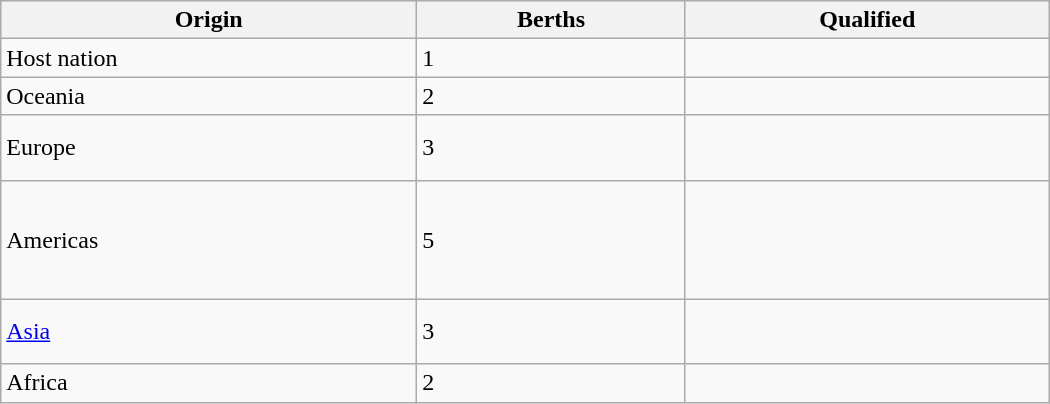<table class="wikitable" style="width:700px;">
<tr>
<th>Origin</th>
<th>Berths</th>
<th>Qualified</th>
</tr>
<tr>
<td>Host nation</td>
<td>1</td>
<td></td>
</tr>
<tr>
<td>Oceania</td>
<td>2</td>
<td> <br> </td>
</tr>
<tr>
<td>Europe</td>
<td>3</td>
<td> <br>  <br> </td>
</tr>
<tr>
<td>Americas</td>
<td>5</td>
<td> <br>  <br>  <br>  <br> </td>
</tr>
<tr>
<td><a href='#'>Asia</a></td>
<td>3</td>
<td> <br>  <br> </td>
</tr>
<tr>
<td>Africa</td>
<td>2</td>
<td> <br> </td>
</tr>
</table>
